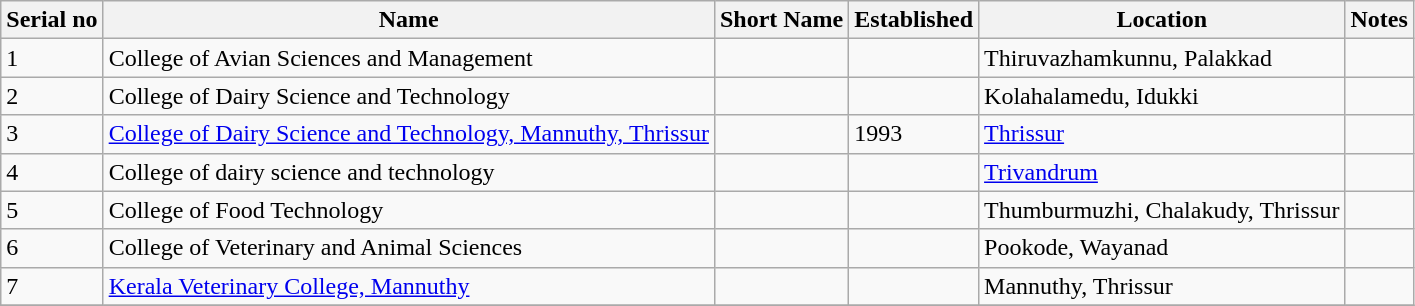<table class="wikitable sortable">
<tr>
<th>Serial no</th>
<th>Name</th>
<th>Short Name</th>
<th>Established</th>
<th>Location</th>
<th>Notes</th>
</tr>
<tr style="background:;"|>
<td>1</td>
<td>College of Avian Sciences and Management</td>
<td></td>
<td></td>
<td>Thiruvazhamkunnu, Palakkad</td>
<td></td>
</tr>
<tr>
<td>2</td>
<td>College of Dairy Science and Technology</td>
<td></td>
<td></td>
<td>Kolahalamedu, Idukki</td>
<td></td>
</tr>
<tr>
<td>3</td>
<td><a href='#'>College of Dairy Science and Technology, Mannuthy, Thrissur</a></td>
<td></td>
<td>1993</td>
<td><a href='#'>Thrissur</a></td>
<td></td>
</tr>
<tr>
<td>4</td>
<td>College of dairy science and technology</td>
<td></td>
<td></td>
<td><a href='#'>Trivandrum</a></td>
<td></td>
</tr>
<tr>
<td>5</td>
<td>College of Food Technology</td>
<td></td>
<td></td>
<td>Thumburmuzhi, Chalakudy, Thrissur</td>
<td></td>
</tr>
<tr>
<td>6</td>
<td>College of Veterinary and Animal Sciences</td>
<td></td>
<td></td>
<td>Pookode, Wayanad</td>
<td></td>
</tr>
<tr>
<td>7</td>
<td><a href='#'>Kerala Veterinary College, Mannuthy</a></td>
<td></td>
<td></td>
<td>Mannuthy, Thrissur</td>
<td></td>
</tr>
<tr>
</tr>
</table>
